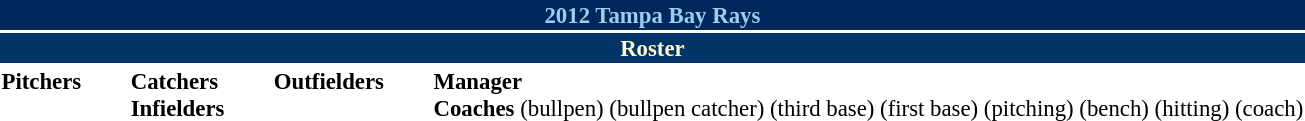<table class="toccolours" style="font-size: 95%;">
<tr>
<th colspan="10" style="background:#00285d; color:#9eceee; text-align:center;">2012 Tampa Bay Rays</th>
</tr>
<tr>
<td colspan="10" style="background:#036; color:#fffdd0; text-align:center;"><strong>Roster</strong></td>
</tr>
<tr>
<td valign="top"><strong>Pitchers</strong><br>
















</td>
<td style="width:25px;"></td>
<td valign="top"><strong>Catchers</strong><br>



<strong>Infielders</strong>











</td>
<td style="width:25px;"></td>
<td valign="top"><strong>Outfielders</strong><br>







</td>
<td style="width:25px;"></td>
<td valign="top"><strong>Manager</strong><br>
<strong>Coaches</strong>
 (bullpen)
 (bullpen catcher)
 (third base)
 (first base)
 (pitching)
 (bench)
 (hitting)
 (coach)</td>
</tr>
</table>
